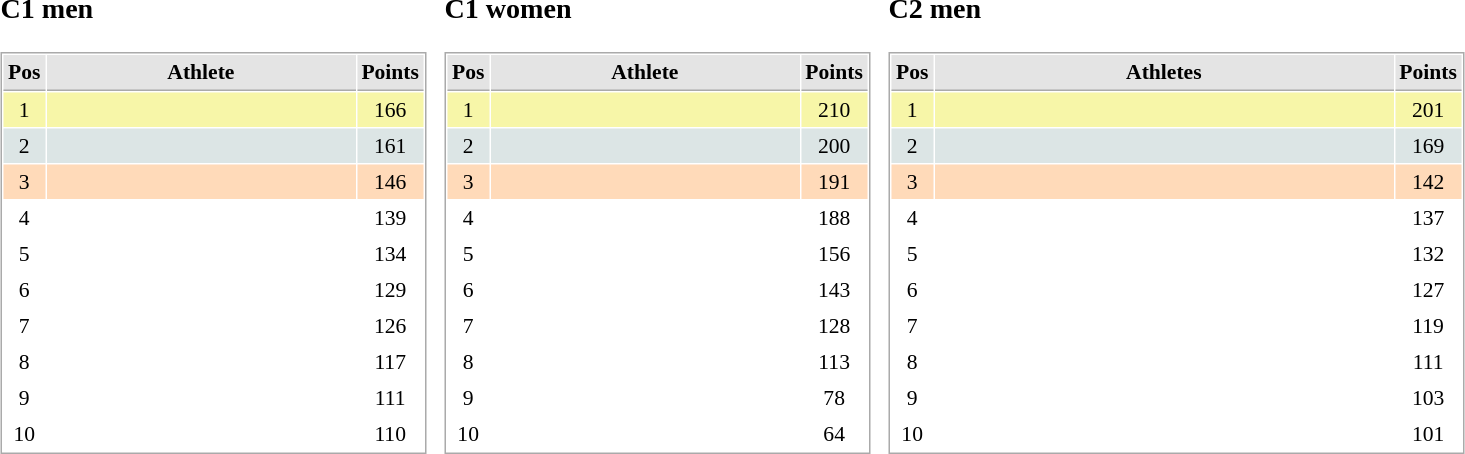<table border="0" cellspacing="10">
<tr>
<td><br><h3>C1 men</h3><table cellspacing="1" cellpadding="3" style="border:1px solid #AAAAAA;font-size:90%">
<tr bgcolor="#E4E4E4">
<th style="border-bottom:1px solid #AAAAAA" width=10>Pos</th>
<th style="border-bottom:1px solid #AAAAAA" width=200>Athlete</th>
<th style="border-bottom:1px solid #AAAAAA" width=20>Points</th>
</tr>
<tr align="center"  bgcolor="#F7F6A8">
<td>1</td>
<td align="left"></td>
<td>166</td>
</tr>
<tr align="center"  bgcolor="#DCE5E5">
<td>2</td>
<td align="left"></td>
<td>161</td>
</tr>
<tr align="center" bgcolor="#FFDAB9">
<td>3</td>
<td align="left"></td>
<td>146</td>
</tr>
<tr align="center">
<td>4</td>
<td align="left"></td>
<td>139</td>
</tr>
<tr align="center">
<td>5</td>
<td align="left"></td>
<td>134</td>
</tr>
<tr align="center">
<td>6</td>
<td align="left"></td>
<td>129</td>
</tr>
<tr align="center">
<td>7</td>
<td align="left"></td>
<td>126</td>
</tr>
<tr align="center">
<td>8</td>
<td align="left"></td>
<td>117</td>
</tr>
<tr align="center">
<td>9</td>
<td align="left"></td>
<td>111</td>
</tr>
<tr align="center">
<td>10</td>
<td align="left"></td>
<td>110</td>
</tr>
</table>
</td>
<td><br><h3>C1 women</h3><table cellspacing="1" cellpadding="3" style="border:1px solid #AAAAAA;font-size:90%">
<tr bgcolor="#E4E4E4">
<th style="border-bottom:1px solid #AAAAAA" width=10>Pos</th>
<th style="border-bottom:1px solid #AAAAAA" width=200>Athlete</th>
<th style="border-bottom:1px solid #AAAAAA" width=20>Points</th>
</tr>
<tr align="center"  bgcolor="#F7F6A8">
<td>1</td>
<td align="left"></td>
<td>210</td>
</tr>
<tr align="center"  bgcolor="#DCE5E5">
<td>2</td>
<td align="left"></td>
<td>200</td>
</tr>
<tr align="center" bgcolor="#FFDAB9">
<td>3</td>
<td align="left"></td>
<td>191</td>
</tr>
<tr align="center">
<td>4</td>
<td align="left"></td>
<td>188</td>
</tr>
<tr align="center">
<td>5</td>
<td align="left"></td>
<td>156</td>
</tr>
<tr align="center">
<td>6</td>
<td align="left"></td>
<td>143</td>
</tr>
<tr align="center">
<td>7</td>
<td align="left"></td>
<td>128</td>
</tr>
<tr align="center">
<td>8</td>
<td align="left"></td>
<td>113</td>
</tr>
<tr align="center">
<td>9</td>
<td align="left"></td>
<td>78</td>
</tr>
<tr align="center">
<td>10</td>
<td align="left"></td>
<td>64</td>
</tr>
</table>
</td>
<td><br><h3>C2 men</h3><table cellspacing="1" cellpadding="3" style="border:1px solid #AAAAAA;font-size:90%">
<tr bgcolor="#E4E4E4">
<th style="border-bottom:1px solid #AAAAAA" width=10>Pos</th>
<th style="border-bottom:1px solid #AAAAAA" width=300>Athletes</th>
<th style="border-bottom:1px solid #AAAAAA" width=20>Points</th>
</tr>
<tr align="center"  bgcolor="#F7F6A8">
<td>1</td>
<td align="left"></td>
<td>201</td>
</tr>
<tr align="center"  bgcolor="#DCE5E5">
<td>2</td>
<td align="left"></td>
<td>169</td>
</tr>
<tr align="center" bgcolor="#FFDAB9">
<td>3</td>
<td align="left"></td>
<td>142</td>
</tr>
<tr align="center">
<td>4</td>
<td align="left"></td>
<td>137</td>
</tr>
<tr align="center">
<td>5</td>
<td align="left"></td>
<td>132</td>
</tr>
<tr align="center">
<td>6</td>
<td align="left"></td>
<td>127</td>
</tr>
<tr align="center">
<td>7</td>
<td align="left"></td>
<td>119</td>
</tr>
<tr align="center">
<td>8</td>
<td align="left"></td>
<td>111</td>
</tr>
<tr align="center">
<td>9</td>
<td align="left"></td>
<td>103</td>
</tr>
<tr align="center">
<td>10</td>
<td align="left"></td>
<td>101</td>
</tr>
</table>
</td>
</tr>
</table>
